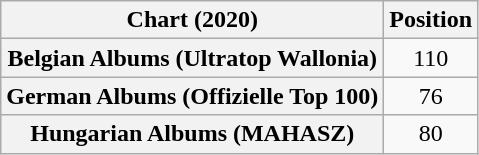<table class="wikitable sortable plainrowheaders" style="text-align:center">
<tr>
<th scope="col">Chart (2020)</th>
<th scope="col">Position</th>
</tr>
<tr>
<th scope="row">Belgian Albums (Ultratop Wallonia)</th>
<td>110</td>
</tr>
<tr>
<th scope="row">German Albums (Offizielle Top 100)</th>
<td>76</td>
</tr>
<tr>
<th scope="row">Hungarian Albums (MAHASZ)</th>
<td>80</td>
</tr>
</table>
